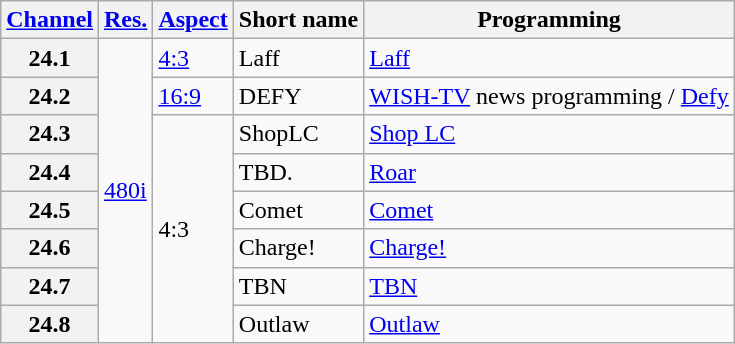<table class="wikitable">
<tr>
<th><a href='#'>Channel</a></th>
<th><a href='#'>Res.</a></th>
<th><a href='#'>Aspect</a></th>
<th>Short name</th>
<th>Programming</th>
</tr>
<tr>
<th scope = "col">24.1</th>
<td rowspan="8"><a href='#'>480i</a></td>
<td><a href='#'>4:3</a></td>
<td>Laff</td>
<td><a href='#'>Laff</a></td>
</tr>
<tr>
<th scope = "col">24.2</th>
<td><a href='#'>16:9</a></td>
<td>DEFY</td>
<td><a href='#'>WISH-TV</a> news programming / <a href='#'>Defy</a></td>
</tr>
<tr>
<th scope = "col">24.3</th>
<td rowspan="6">4:3</td>
<td>ShopLC</td>
<td><a href='#'>Shop LC</a></td>
</tr>
<tr>
<th scope = "col">24.4</th>
<td>TBD.</td>
<td><a href='#'>Roar</a></td>
</tr>
<tr>
<th scope = "col">24.5</th>
<td>Comet</td>
<td><a href='#'>Comet</a></td>
</tr>
<tr>
<th scope = "col">24.6</th>
<td>Charge!</td>
<td><a href='#'>Charge!</a></td>
</tr>
<tr>
<th scope = "col">24.7</th>
<td>TBN</td>
<td><a href='#'>TBN</a></td>
</tr>
<tr>
<th scope = "col">24.8</th>
<td>Outlaw</td>
<td><a href='#'>Outlaw</a></td>
</tr>
</table>
